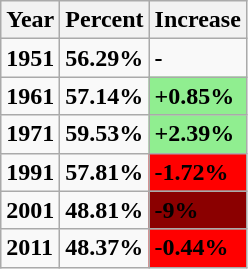<table class="wikitable">
<tr>
<th><strong>Year</strong></th>
<th><strong>Percent</strong></th>
<th><strong>Increase</strong></th>
</tr>
<tr>
<td><strong>1951</strong></td>
<td><strong>56.29%</strong></td>
<td><strong>-</strong></td>
</tr>
<tr>
<td><strong>1961</strong></td>
<td><strong>57.14%</strong></td>
<td style="background: lightgreen"><strong>+0.85%</strong></td>
</tr>
<tr>
<td><strong>1971</strong></td>
<td><strong>59.53%</strong></td>
<td style="background: lightgreen"><strong>+2.39%</strong></td>
</tr>
<tr>
<td><strong>1991</strong></td>
<td><strong>57.81%</strong></td>
<td style="background: Red"><strong>-1.72%</strong></td>
</tr>
<tr>
<td><strong>2001</strong></td>
<td><strong>48.81%</strong></td>
<td style="background: Darkred"><strong>-9%</strong></td>
</tr>
<tr>
<td><strong>2011</strong></td>
<td><strong>48.37%</strong></td>
<td style="background: Red"><strong>-0.44%</strong></td>
</tr>
</table>
